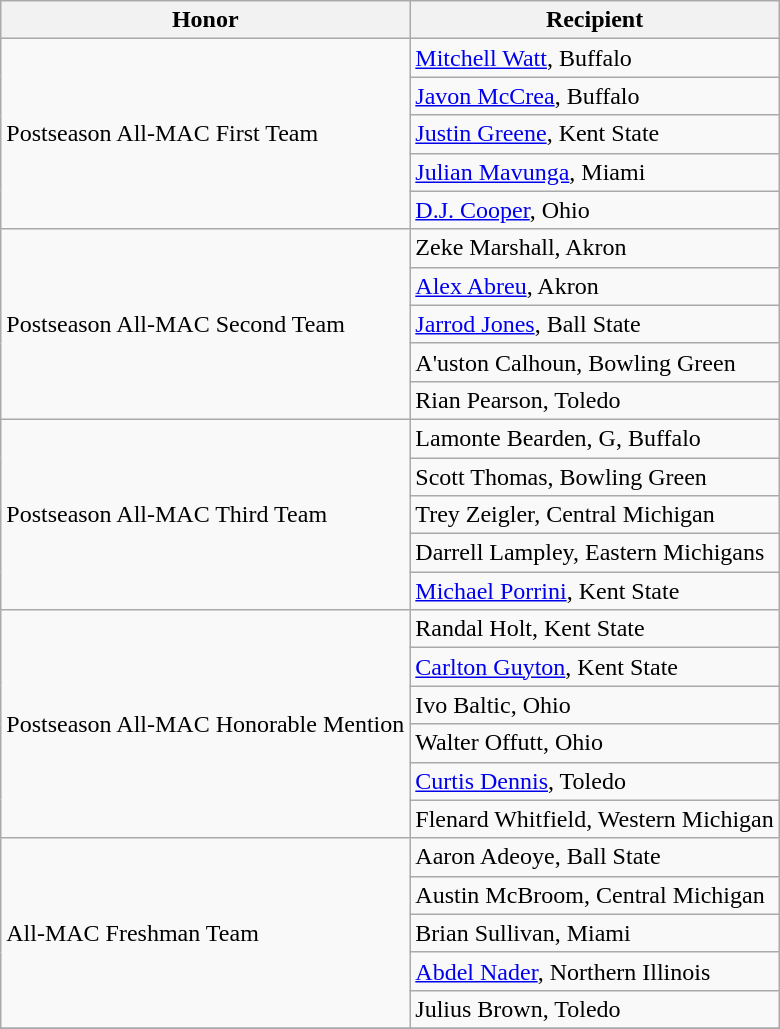<table class="wikitable" border="1">
<tr>
<th>Honor</th>
<th>Recipient</th>
</tr>
<tr>
<td rowspan=5 valign=middle>Postseason All-MAC First Team</td>
<td><a href='#'>Mitchell Watt</a>, Buffalo</td>
</tr>
<tr>
<td><a href='#'>Javon McCrea</a>, Buffalo</td>
</tr>
<tr>
<td><a href='#'>Justin Greene</a>, Kent State</td>
</tr>
<tr>
<td><a href='#'>Julian Mavunga</a>, Miami</td>
</tr>
<tr>
<td><a href='#'>D.J. Cooper</a>, Ohio</td>
</tr>
<tr>
<td rowspan=5 valign=middle>Postseason All-MAC Second Team</td>
<td>Zeke Marshall, Akron</td>
</tr>
<tr>
<td><a href='#'>Alex Abreu</a>, Akron</td>
</tr>
<tr>
<td><a href='#'>Jarrod Jones</a>, Ball State</td>
</tr>
<tr>
<td>A'uston Calhoun, Bowling Green</td>
</tr>
<tr>
<td>Rian Pearson, Toledo</td>
</tr>
<tr>
<td rowspan=5 valign=middle>Postseason All-MAC Third Team</td>
<td>Lamonte Bearden, G, Buffalo</td>
</tr>
<tr>
<td>Scott Thomas, Bowling Green</td>
</tr>
<tr>
<td>Trey Zeigler, Central Michigan</td>
</tr>
<tr>
<td>Darrell Lampley, Eastern Michigans</td>
</tr>
<tr>
<td><a href='#'>Michael Porrini</a>, Kent State</td>
</tr>
<tr>
<td rowspan=6 valign=middle>Postseason All-MAC Honorable Mention</td>
<td>Randal Holt, Kent State</td>
</tr>
<tr>
<td><a href='#'>Carlton Guyton</a>, Kent State</td>
</tr>
<tr>
<td>Ivo Baltic, Ohio</td>
</tr>
<tr>
<td>Walter Offutt, Ohio</td>
</tr>
<tr>
<td><a href='#'>Curtis Dennis</a>, Toledo</td>
</tr>
<tr>
<td>Flenard Whitfield, Western Michigan</td>
</tr>
<tr>
<td rowspan=5 valign=middle>All-MAC Freshman Team</td>
<td>Aaron Adeoye, Ball State</td>
</tr>
<tr>
<td>Austin McBroom, Central Michigan</td>
</tr>
<tr>
<td>Brian Sullivan, Miami</td>
</tr>
<tr>
<td><a href='#'>Abdel Nader</a>, Northern Illinois</td>
</tr>
<tr>
<td>Julius Brown, Toledo</td>
</tr>
<tr>
</tr>
</table>
